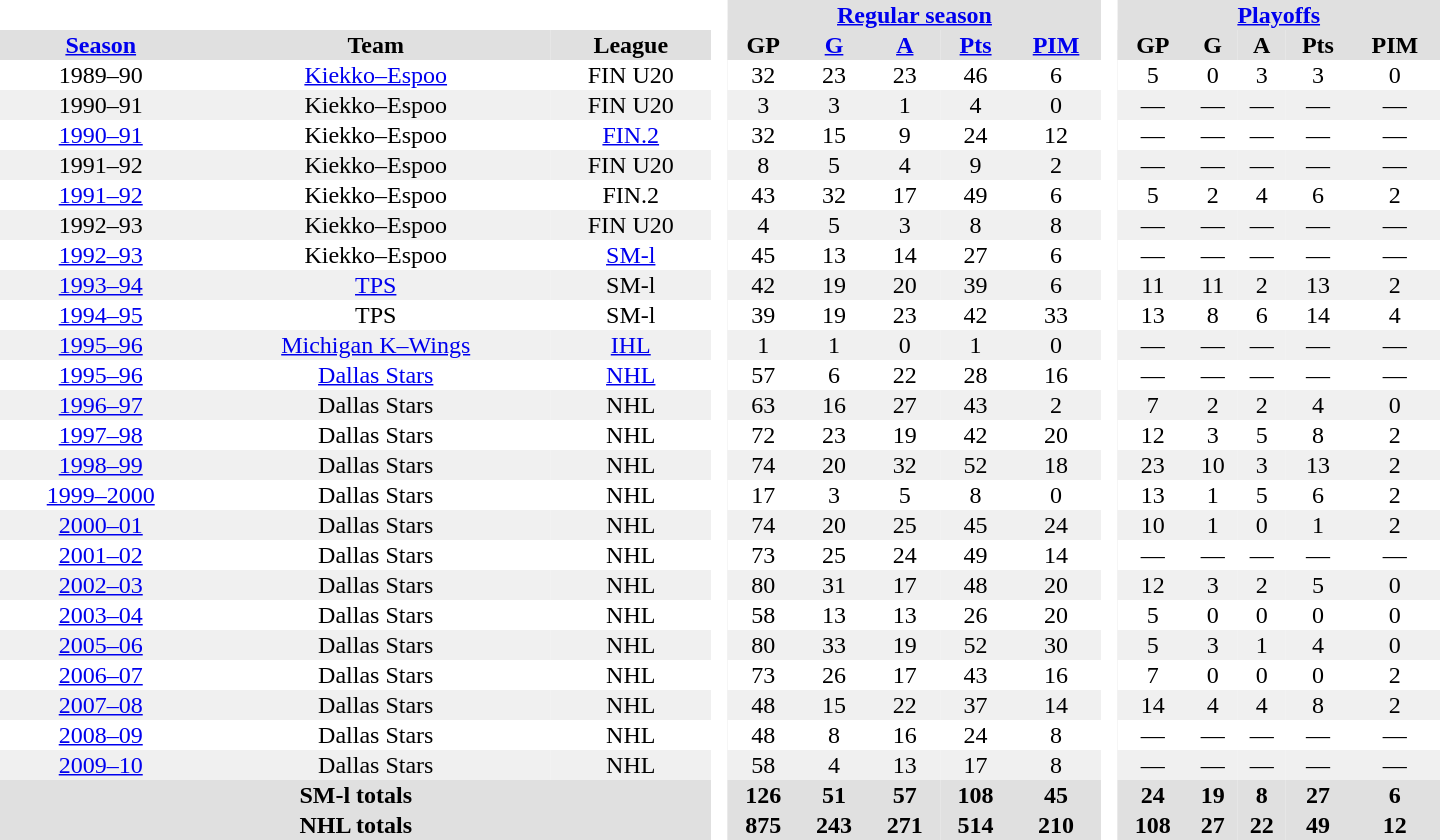<table border="0" cellpadding="1" cellspacing="0" style="text-align:center; width:60em">
<tr bgcolor="#e0e0e0">
<th colspan="3" bgcolor="#ffffff"> </th>
<th rowspan="99" bgcolor="#ffffff"> </th>
<th colspan="5"><a href='#'>Regular season</a></th>
<th rowspan="99" bgcolor="#ffffff"> </th>
<th colspan="5"><a href='#'>Playoffs</a></th>
</tr>
<tr bgcolor="#e0e0e0">
<th><a href='#'>Season</a></th>
<th>Team</th>
<th>League</th>
<th>GP</th>
<th><a href='#'>G</a></th>
<th><a href='#'>A</a></th>
<th><a href='#'>Pts</a></th>
<th><a href='#'>PIM</a></th>
<th>GP</th>
<th>G</th>
<th>A</th>
<th>Pts</th>
<th>PIM</th>
</tr>
<tr>
<td>1989–90</td>
<td><a href='#'>Kiekko–Espoo</a></td>
<td>FIN U20</td>
<td>32</td>
<td>23</td>
<td>23</td>
<td>46</td>
<td>6</td>
<td>5</td>
<td>0</td>
<td>3</td>
<td>3</td>
<td>0</td>
</tr>
<tr bgcolor="#f0f0f0">
<td>1990–91</td>
<td>Kiekko–Espoo</td>
<td>FIN U20</td>
<td>3</td>
<td>3</td>
<td>1</td>
<td>4</td>
<td>0</td>
<td>—</td>
<td>—</td>
<td>—</td>
<td>—</td>
<td>—</td>
</tr>
<tr>
<td><a href='#'>1990–91</a></td>
<td>Kiekko–Espoo</td>
<td><a href='#'>FIN.2</a></td>
<td>32</td>
<td>15</td>
<td>9</td>
<td>24</td>
<td>12</td>
<td>—</td>
<td>—</td>
<td>—</td>
<td>—</td>
<td>—</td>
</tr>
<tr bgcolor="#f0f0f0">
<td>1991–92</td>
<td>Kiekko–Espoo</td>
<td>FIN U20</td>
<td>8</td>
<td>5</td>
<td>4</td>
<td>9</td>
<td>2</td>
<td>—</td>
<td>—</td>
<td>—</td>
<td>—</td>
<td>—</td>
</tr>
<tr>
<td><a href='#'>1991–92</a></td>
<td>Kiekko–Espoo</td>
<td>FIN.2</td>
<td>43</td>
<td>32</td>
<td>17</td>
<td>49</td>
<td>6</td>
<td>5</td>
<td>2</td>
<td>4</td>
<td>6</td>
<td>2</td>
</tr>
<tr bgcolor="#f0f0f0">
<td>1992–93</td>
<td>Kiekko–Espoo</td>
<td>FIN U20</td>
<td>4</td>
<td>5</td>
<td>3</td>
<td>8</td>
<td>8</td>
<td>—</td>
<td>—</td>
<td>—</td>
<td>—</td>
<td>—</td>
</tr>
<tr>
<td><a href='#'>1992–93</a></td>
<td>Kiekko–Espoo</td>
<td><a href='#'>SM-l</a></td>
<td>45</td>
<td>13</td>
<td>14</td>
<td>27</td>
<td>6</td>
<td>—</td>
<td>—</td>
<td>—</td>
<td>—</td>
<td>—</td>
</tr>
<tr bgcolor="#f0f0f0">
<td><a href='#'>1993–94</a></td>
<td><a href='#'>TPS</a></td>
<td>SM-l</td>
<td>42</td>
<td>19</td>
<td>20</td>
<td>39</td>
<td>6</td>
<td>11</td>
<td>11</td>
<td>2</td>
<td>13</td>
<td>2</td>
</tr>
<tr>
<td><a href='#'>1994–95</a></td>
<td>TPS</td>
<td>SM-l</td>
<td>39</td>
<td>19</td>
<td>23</td>
<td>42</td>
<td>33</td>
<td>13</td>
<td>8</td>
<td>6</td>
<td>14</td>
<td>4</td>
</tr>
<tr bgcolor="#f0f0f0">
<td><a href='#'>1995–96</a></td>
<td><a href='#'>Michigan K–Wings</a></td>
<td><a href='#'>IHL</a></td>
<td>1</td>
<td>1</td>
<td>0</td>
<td>1</td>
<td>0</td>
<td>—</td>
<td>—</td>
<td>—</td>
<td>—</td>
<td>—</td>
</tr>
<tr>
<td><a href='#'>1995–96</a></td>
<td><a href='#'>Dallas Stars</a></td>
<td><a href='#'>NHL</a></td>
<td>57</td>
<td>6</td>
<td>22</td>
<td>28</td>
<td>16</td>
<td>—</td>
<td>—</td>
<td>—</td>
<td>—</td>
<td>—</td>
</tr>
<tr bgcolor="#f0f0f0">
<td><a href='#'>1996–97</a></td>
<td>Dallas Stars</td>
<td>NHL</td>
<td>63</td>
<td>16</td>
<td>27</td>
<td>43</td>
<td>2</td>
<td>7</td>
<td>2</td>
<td>2</td>
<td>4</td>
<td>0</td>
</tr>
<tr>
<td><a href='#'>1997–98</a></td>
<td>Dallas Stars</td>
<td>NHL</td>
<td>72</td>
<td>23</td>
<td>19</td>
<td>42</td>
<td>20</td>
<td>12</td>
<td>3</td>
<td>5</td>
<td>8</td>
<td>2</td>
</tr>
<tr bgcolor="#f0f0f0">
<td><a href='#'>1998–99</a></td>
<td>Dallas Stars</td>
<td>NHL</td>
<td>74</td>
<td>20</td>
<td>32</td>
<td>52</td>
<td>18</td>
<td>23</td>
<td>10</td>
<td>3</td>
<td>13</td>
<td>2</td>
</tr>
<tr>
<td><a href='#'>1999–2000</a></td>
<td>Dallas Stars</td>
<td>NHL</td>
<td>17</td>
<td>3</td>
<td>5</td>
<td>8</td>
<td>0</td>
<td>13</td>
<td>1</td>
<td>5</td>
<td>6</td>
<td>2</td>
</tr>
<tr bgcolor="#f0f0f0">
<td><a href='#'>2000–01</a></td>
<td>Dallas Stars</td>
<td>NHL</td>
<td>74</td>
<td>20</td>
<td>25</td>
<td>45</td>
<td>24</td>
<td>10</td>
<td>1</td>
<td>0</td>
<td>1</td>
<td>2</td>
</tr>
<tr>
<td><a href='#'>2001–02</a></td>
<td>Dallas Stars</td>
<td>NHL</td>
<td>73</td>
<td>25</td>
<td>24</td>
<td>49</td>
<td>14</td>
<td>—</td>
<td>—</td>
<td>—</td>
<td>—</td>
<td>—</td>
</tr>
<tr bgcolor="#f0f0f0">
<td><a href='#'>2002–03</a></td>
<td>Dallas Stars</td>
<td>NHL</td>
<td>80</td>
<td>31</td>
<td>17</td>
<td>48</td>
<td>20</td>
<td>12</td>
<td>3</td>
<td>2</td>
<td>5</td>
<td>0</td>
</tr>
<tr>
<td><a href='#'>2003–04</a></td>
<td>Dallas Stars</td>
<td>NHL</td>
<td>58</td>
<td>13</td>
<td>13</td>
<td>26</td>
<td>20</td>
<td>5</td>
<td>0</td>
<td>0</td>
<td>0</td>
<td>0</td>
</tr>
<tr bgcolor="#f0f0f0">
<td><a href='#'>2005–06</a></td>
<td>Dallas Stars</td>
<td>NHL</td>
<td>80</td>
<td>33</td>
<td>19</td>
<td>52</td>
<td>30</td>
<td>5</td>
<td>3</td>
<td>1</td>
<td>4</td>
<td>0</td>
</tr>
<tr>
<td><a href='#'>2006–07</a></td>
<td>Dallas Stars</td>
<td>NHL</td>
<td>73</td>
<td>26</td>
<td>17</td>
<td>43</td>
<td>16</td>
<td>7</td>
<td>0</td>
<td>0</td>
<td>0</td>
<td>2</td>
</tr>
<tr bgcolor="#f0f0f0">
<td><a href='#'>2007–08</a></td>
<td>Dallas Stars</td>
<td>NHL</td>
<td>48</td>
<td>15</td>
<td>22</td>
<td>37</td>
<td>14</td>
<td>14</td>
<td>4</td>
<td>4</td>
<td>8</td>
<td>2</td>
</tr>
<tr>
<td><a href='#'>2008–09</a></td>
<td>Dallas Stars</td>
<td>NHL</td>
<td>48</td>
<td>8</td>
<td>16</td>
<td>24</td>
<td>8</td>
<td>—</td>
<td>—</td>
<td>—</td>
<td>—</td>
<td>—</td>
</tr>
<tr bgcolor="#f0f0f0">
<td><a href='#'>2009–10</a></td>
<td>Dallas Stars</td>
<td>NHL</td>
<td>58</td>
<td>4</td>
<td>13</td>
<td>17</td>
<td>8</td>
<td>—</td>
<td>—</td>
<td>—</td>
<td>—</td>
<td>—</td>
</tr>
<tr bgcolor="#e0e0e0">
<th colspan=3>SM-l totals</th>
<th>126</th>
<th>51</th>
<th>57</th>
<th>108</th>
<th>45</th>
<th>24</th>
<th>19</th>
<th>8</th>
<th>27</th>
<th>6</th>
</tr>
<tr bgcolor="#e0e0e0">
<th colspan=3>NHL totals</th>
<th>875</th>
<th>243</th>
<th>271</th>
<th>514</th>
<th>210</th>
<th>108</th>
<th>27</th>
<th>22</th>
<th>49</th>
<th>12</th>
</tr>
</table>
